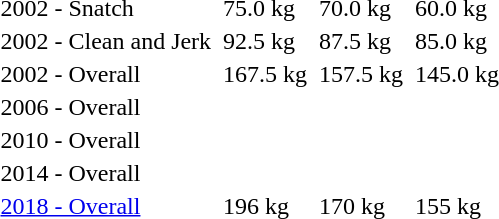<table>
<tr>
<td>2002 - Snatch</td>
<td></td>
<td>75.0 kg</td>
<td></td>
<td>70.0 kg</td>
<td></td>
<td>60.0 kg</td>
</tr>
<tr>
<td>2002 - Clean and Jerk</td>
<td></td>
<td>92.5 kg</td>
<td></td>
<td>87.5 kg</td>
<td></td>
<td>85.0 kg</td>
</tr>
<tr>
<td>2002 - Overall</td>
<td></td>
<td>167.5 kg</td>
<td></td>
<td>157.5 kg</td>
<td></td>
<td>145.0 kg</td>
</tr>
<tr>
<td>2006 - Overall<br></td>
<td></td>
<td></td>
<td></td>
<td></td>
<td></td>
<td></td>
</tr>
<tr>
<td>2010 - Overall<br></td>
<td></td>
<td></td>
<td></td>
<td></td>
<td></td>
<td></td>
</tr>
<tr>
<td>2014 - Overall<br></td>
<td></td>
<td></td>
<td></td>
<td></td>
<td></td>
<td></td>
</tr>
<tr>
<td><a href='#'>2018 - Overall</a></td>
<td></td>
<td>196 kg</td>
<td></td>
<td>170 kg</td>
<td></td>
<td>155 kg</td>
</tr>
</table>
